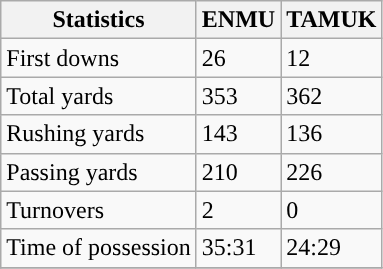<table class="wikitable">
<tr>
<th>Statistics</th>
<th>ENMU</th>
<th>TAMUK</th>
</tr>
<tr>
<td>First downs</td>
<td>26</td>
<td>12</td>
</tr>
<tr>
<td>Total yards</td>
<td>353</td>
<td>362</td>
</tr>
<tr>
<td>Rushing yards</td>
<td>143</td>
<td>136</td>
</tr>
<tr>
<td>Passing yards</td>
<td>210</td>
<td>226</td>
</tr>
<tr>
<td>Turnovers</td>
<td>2</td>
<td>0</td>
</tr>
<tr>
<td>Time of possession</td>
<td>35:31</td>
<td>24:29</td>
</tr>
<tr>
</tr>
</table>
